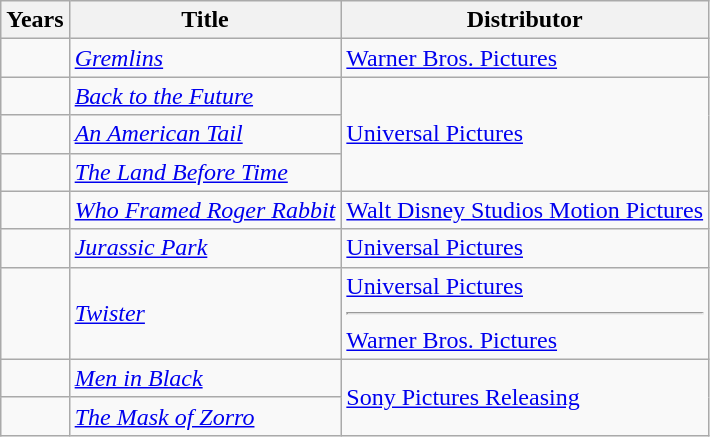<table class="wikitable sortable">
<tr>
<th>Years</th>
<th>Title</th>
<th>Distributor</th>
</tr>
<tr>
<td></td>
<td><a href='#'><em>Gremlins</em></a></td>
<td><a href='#'>Warner Bros. Pictures</a></td>
</tr>
<tr>
<td></td>
<td><a href='#'><em>Back to the Future</em></a></td>
<td rowspan="3"><a href='#'>Universal Pictures</a></td>
</tr>
<tr>
<td></td>
<td><a href='#'><em>An American Tail</em></a></td>
</tr>
<tr>
<td></td>
<td><em><a href='#'>The Land Before Time</a></em></td>
</tr>
<tr>
<td></td>
<td><a href='#'><em>Who Framed Roger Rabbit</em></a></td>
<td><a href='#'>Walt Disney Studios Motion Pictures</a></td>
</tr>
<tr>
<td></td>
<td><em><a href='#'>Jurassic Park</a></em></td>
<td><a href='#'>Universal Pictures</a></td>
</tr>
<tr>
<td></td>
<td><em><a href='#'>Twister</a></em></td>
<td><a href='#'>Universal Pictures</a><hr><a href='#'>Warner Bros. Pictures</a></td>
</tr>
<tr>
<td></td>
<td><a href='#'><em>Men in Black</em></a></td>
<td rowspan=2><a href='#'>Sony Pictures Releasing</a></td>
</tr>
<tr>
<td></td>
<td><em><a href='#'>The Mask of Zorro</a></em></td>
</tr>
</table>
